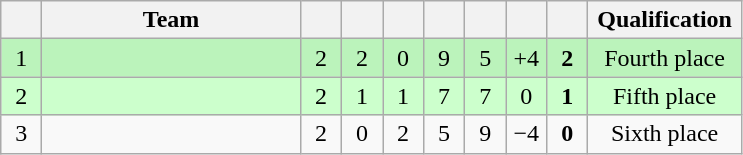<table class="wikitable" style="text-align:center;">
<tr>
<th width=20></th>
<th width=165>Team</th>
<th width=20></th>
<th width=20></th>
<th width=20></th>
<th width=20></th>
<th width=20></th>
<th width=20></th>
<th width=20></th>
<th width=95>Qualification</th>
</tr>
<tr bgcolor=bbf3bb>
<td>1</td>
<td align="left"></td>
<td>2</td>
<td>2</td>
<td>0</td>
<td>9</td>
<td>5</td>
<td>+4</td>
<td><strong>2</strong></td>
<td>Fourth place</td>
</tr>
<tr bgcolor=ccffcc>
<td>2</td>
<td align="left"></td>
<td>2</td>
<td>1</td>
<td>1</td>
<td>7</td>
<td>7</td>
<td>0</td>
<td><strong>1</strong></td>
<td>Fifth place</td>
</tr>
<tr>
<td>3</td>
<td align="left"></td>
<td>2</td>
<td>0</td>
<td>2</td>
<td>5</td>
<td>9</td>
<td>−4</td>
<td><strong>0</strong></td>
<td>Sixth place</td>
</tr>
</table>
